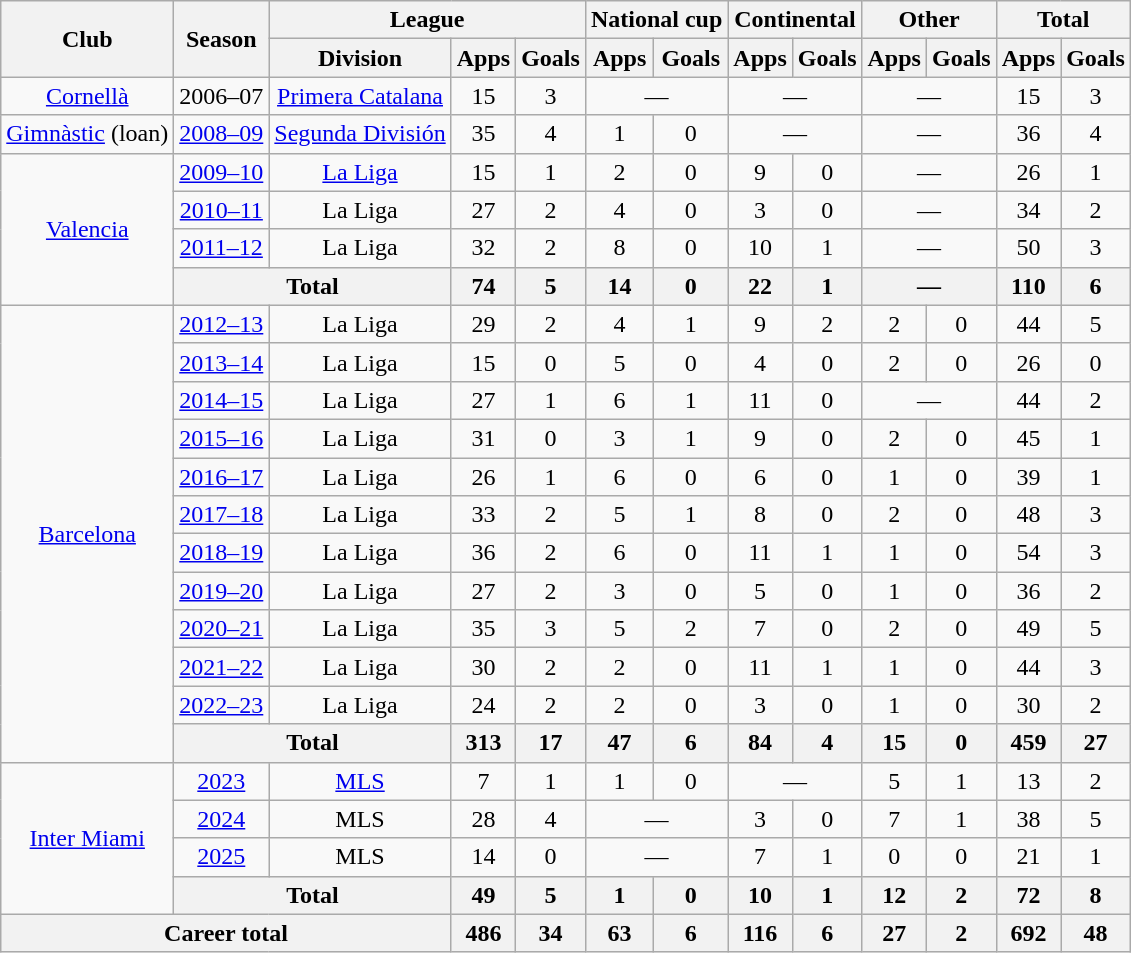<table class="wikitable" style="text-align:center">
<tr>
<th rowspan="2">Club</th>
<th rowspan="2">Season</th>
<th colspan="3">League</th>
<th colspan="2">National cup</th>
<th colspan="2">Continental</th>
<th colspan="2">Other</th>
<th colspan="2">Total</th>
</tr>
<tr>
<th>Division</th>
<th>Apps</th>
<th>Goals</th>
<th>Apps</th>
<th>Goals</th>
<th>Apps</th>
<th>Goals</th>
<th>Apps</th>
<th>Goals</th>
<th>Apps</th>
<th>Goals</th>
</tr>
<tr>
<td><a href='#'>Cornellà</a></td>
<td>2006–07</td>
<td><a href='#'>Primera Catalana</a></td>
<td>15</td>
<td>3</td>
<td colspan="2">—</td>
<td colspan="2">—</td>
<td colspan="2">—</td>
<td>15</td>
<td>3</td>
</tr>
<tr>
<td><a href='#'>Gimnàstic</a> (loan)</td>
<td><a href='#'>2008–09</a></td>
<td><a href='#'>Segunda División</a></td>
<td>35</td>
<td>4</td>
<td>1</td>
<td>0</td>
<td colspan="2">—</td>
<td colspan="2">—</td>
<td>36</td>
<td>4</td>
</tr>
<tr>
<td rowspan="4"><a href='#'>Valencia</a></td>
<td><a href='#'>2009–10</a></td>
<td><a href='#'>La Liga</a></td>
<td>15</td>
<td>1</td>
<td>2</td>
<td>0</td>
<td>9</td>
<td>0</td>
<td colspan="2">—</td>
<td>26</td>
<td>1</td>
</tr>
<tr>
<td><a href='#'>2010–11</a></td>
<td>La Liga</td>
<td>27</td>
<td>2</td>
<td>4</td>
<td>0</td>
<td>3</td>
<td>0</td>
<td colspan="2">—</td>
<td>34</td>
<td>2</td>
</tr>
<tr>
<td><a href='#'>2011–12</a></td>
<td>La Liga</td>
<td>32</td>
<td>2</td>
<td>8</td>
<td>0</td>
<td>10</td>
<td>1</td>
<td colspan="2">—</td>
<td>50</td>
<td>3</td>
</tr>
<tr>
<th colspan="2">Total</th>
<th>74</th>
<th>5</th>
<th>14</th>
<th>0</th>
<th>22</th>
<th>1</th>
<th colspan="2">—</th>
<th>110</th>
<th>6</th>
</tr>
<tr>
<td rowspan="12"><a href='#'>Barcelona</a></td>
<td><a href='#'>2012–13</a></td>
<td>La Liga</td>
<td>29</td>
<td>2</td>
<td>4</td>
<td>1</td>
<td>9</td>
<td>2</td>
<td>2</td>
<td>0</td>
<td>44</td>
<td>5</td>
</tr>
<tr>
<td><a href='#'>2013–14</a></td>
<td>La Liga</td>
<td>15</td>
<td>0</td>
<td>5</td>
<td>0</td>
<td>4</td>
<td>0</td>
<td>2</td>
<td>0</td>
<td>26</td>
<td>0</td>
</tr>
<tr>
<td><a href='#'>2014–15</a></td>
<td>La Liga</td>
<td>27</td>
<td>1</td>
<td>6</td>
<td>1</td>
<td>11</td>
<td>0</td>
<td colspan="2">—</td>
<td>44</td>
<td>2</td>
</tr>
<tr>
<td><a href='#'>2015–16</a></td>
<td>La Liga</td>
<td>31</td>
<td>0</td>
<td>3</td>
<td>1</td>
<td>9</td>
<td>0</td>
<td>2</td>
<td>0</td>
<td>45</td>
<td>1</td>
</tr>
<tr>
<td><a href='#'>2016–17</a></td>
<td>La Liga</td>
<td>26</td>
<td>1</td>
<td>6</td>
<td>0</td>
<td>6</td>
<td>0</td>
<td>1</td>
<td>0</td>
<td>39</td>
<td>1</td>
</tr>
<tr>
<td><a href='#'>2017–18</a></td>
<td>La Liga</td>
<td>33</td>
<td>2</td>
<td>5</td>
<td>1</td>
<td>8</td>
<td>0</td>
<td>2</td>
<td>0</td>
<td>48</td>
<td>3</td>
</tr>
<tr>
<td><a href='#'>2018–19</a></td>
<td>La Liga</td>
<td>36</td>
<td>2</td>
<td>6</td>
<td>0</td>
<td>11</td>
<td>1</td>
<td>1</td>
<td>0</td>
<td>54</td>
<td>3</td>
</tr>
<tr>
<td><a href='#'>2019–20</a></td>
<td>La Liga</td>
<td>27</td>
<td>2</td>
<td>3</td>
<td>0</td>
<td>5</td>
<td>0</td>
<td>1</td>
<td>0</td>
<td>36</td>
<td>2</td>
</tr>
<tr>
<td><a href='#'>2020–21</a></td>
<td>La Liga</td>
<td>35</td>
<td>3</td>
<td>5</td>
<td>2</td>
<td>7</td>
<td>0</td>
<td>2</td>
<td>0</td>
<td>49</td>
<td>5</td>
</tr>
<tr>
<td><a href='#'>2021–22</a></td>
<td>La Liga</td>
<td>30</td>
<td>2</td>
<td>2</td>
<td>0</td>
<td>11</td>
<td>1</td>
<td>1</td>
<td>0</td>
<td>44</td>
<td>3</td>
</tr>
<tr>
<td><a href='#'>2022–23</a></td>
<td>La Liga</td>
<td>24</td>
<td>2</td>
<td>2</td>
<td>0</td>
<td>3</td>
<td>0</td>
<td>1</td>
<td>0</td>
<td>30</td>
<td>2</td>
</tr>
<tr>
<th colspan="2">Total</th>
<th>313</th>
<th>17</th>
<th>47</th>
<th>6</th>
<th>84</th>
<th>4</th>
<th>15</th>
<th>0</th>
<th>459</th>
<th>27</th>
</tr>
<tr>
<td rowspan="4"><a href='#'>Inter Miami</a></td>
<td><a href='#'>2023</a></td>
<td><a href='#'>MLS</a></td>
<td>7</td>
<td>1</td>
<td>1</td>
<td>0</td>
<td colspan="2">—</td>
<td>5</td>
<td>1</td>
<td>13</td>
<td>2</td>
</tr>
<tr>
<td><a href='#'>2024</a></td>
<td>MLS</td>
<td>28</td>
<td>4</td>
<td colspan="2">—</td>
<td>3</td>
<td>0</td>
<td>7</td>
<td>1</td>
<td>38</td>
<td>5</td>
</tr>
<tr>
<td><a href='#'>2025</a></td>
<td>MLS</td>
<td>14</td>
<td>0</td>
<td colspan="2">—</td>
<td>7</td>
<td>1</td>
<td>0</td>
<td>0</td>
<td>21</td>
<td>1</td>
</tr>
<tr>
<th colspan="2">Total</th>
<th>49</th>
<th>5</th>
<th>1</th>
<th>0</th>
<th>10</th>
<th>1</th>
<th>12</th>
<th>2</th>
<th>72</th>
<th>8</th>
</tr>
<tr>
<th colspan="3">Career total</th>
<th>486</th>
<th>34</th>
<th>63</th>
<th>6</th>
<th>116</th>
<th>6</th>
<th>27</th>
<th>2</th>
<th>692</th>
<th>48</th>
</tr>
</table>
